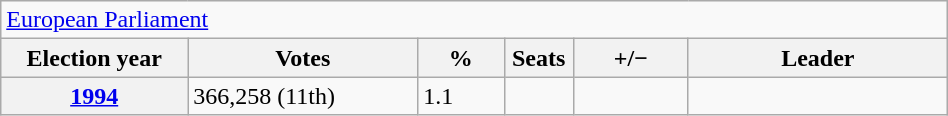<table class=wikitable style="width:50%; border:1px #AAAAFF solid">
<tr>
<td colspan=6><a href='#'>European Parliament</a></td>
</tr>
<tr>
<th width=13%>Election year</th>
<th width=16%>Votes</th>
<th width=6%>%</th>
<th width=1%>Seats</th>
<th width=8%>+/−</th>
<th width=18%>Leader</th>
</tr>
<tr>
<th><a href='#'>1994</a></th>
<td>366,258 (11th)</td>
<td>1.1</td>
<td></td>
<td></td>
<td></td>
</tr>
</table>
